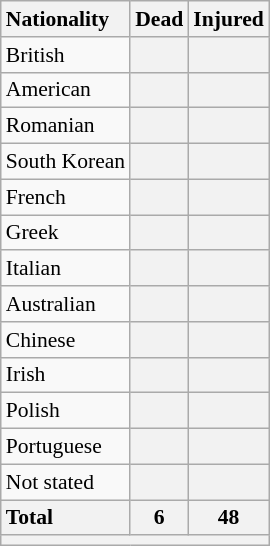<table class="sortable wikitable floatright" style="font-size:90%;">
<tr>
<th style="text-align:left;">Nationality</th>
<th style="text-align:center;">Dead</th>
<th style="text-align:center;">Injured</th>
</tr>
<tr>
<td style="text-align:left;">British</td>
<th></th>
<th></th>
</tr>
<tr>
<td style="text-align:left;">American</td>
<th></th>
<th></th>
</tr>
<tr>
<td style="text-align:left;">Romanian</td>
<th></th>
<th></th>
</tr>
<tr>
<td style="text-align:left;">South Korean</td>
<th></th>
<th></th>
</tr>
<tr>
<td style="text-align:left;">French</td>
<th></th>
<th></th>
</tr>
<tr>
<td style="text-align:left;">Greek</td>
<th></th>
<th></th>
</tr>
<tr>
<td style="text-align:left;">Italian</td>
<th></th>
<th></th>
</tr>
<tr>
<td style="text-align:left;">Australian</td>
<th></th>
<th></th>
</tr>
<tr>
<td style="text-align:left;">Chinese</td>
<th></th>
<th></th>
</tr>
<tr>
<td style="text-align:left;">Irish</td>
<th></th>
<th></th>
</tr>
<tr>
<td style="text-align:left;">Polish</td>
<th></th>
<th></th>
</tr>
<tr>
<td style="text-align:left;">Portuguese</td>
<th></th>
<th></th>
</tr>
<tr>
<td style="text-align:left;">Not stated</td>
<th></th>
<th></th>
</tr>
<tr class="sortbottom">
<th style="text-align:left;">Total</th>
<th>6</th>
<th>48</th>
</tr>
<tr>
<th colspan="3" style="text-align:left;"></th>
</tr>
</table>
